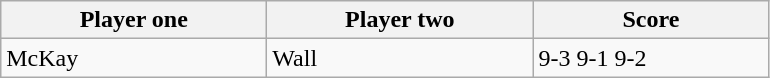<table class="wikitable">
<tr>
<th width=170>Player one</th>
<th width=170>Player two</th>
<th width=150>Score</th>
</tr>
<tr>
<td> McKay</td>
<td> Wall</td>
<td>9-3 9-1 9-2</td>
</tr>
</table>
